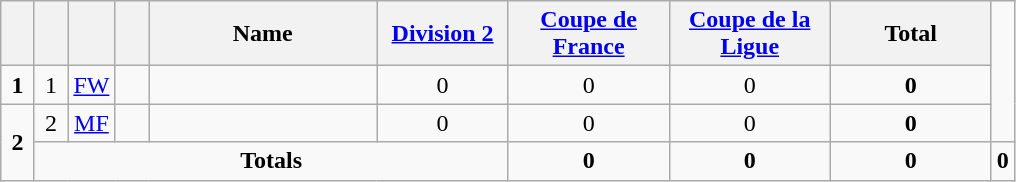<table class="wikitable" style="text-align:center">
<tr>
<th width=15></th>
<th width=15></th>
<th width=15></th>
<th width=15></th>
<th width=145>Name</th>
<th width=80><a href='#'>Division 2</a></th>
<th width=100><a href='#'>Coupe de France</a></th>
<th width=100><a href='#'>Coupe de la Ligue</a></th>
<th width=100>Total</th>
</tr>
<tr>
<td><strong>1</strong></td>
<td>1</td>
<td><a href='#'>FW</a></td>
<td></td>
<td align=left><a href='#'></a></td>
<td>0</td>
<td>0</td>
<td>0</td>
<td><strong>0</strong></td>
</tr>
<tr>
<td rowspan=2><strong>2</strong></td>
<td>2</td>
<td><a href='#'>MF</a></td>
<td></td>
<td align=left><a href='#'></a></td>
<td>0</td>
<td>0</td>
<td>0</td>
<td><strong>0</strong></td>
</tr>
<tr>
<td colspan=5><strong>Totals</strong></td>
<td><strong>0</strong></td>
<td><strong>0</strong></td>
<td><strong>0</strong></td>
<td><strong>0</strong></td>
</tr>
</table>
